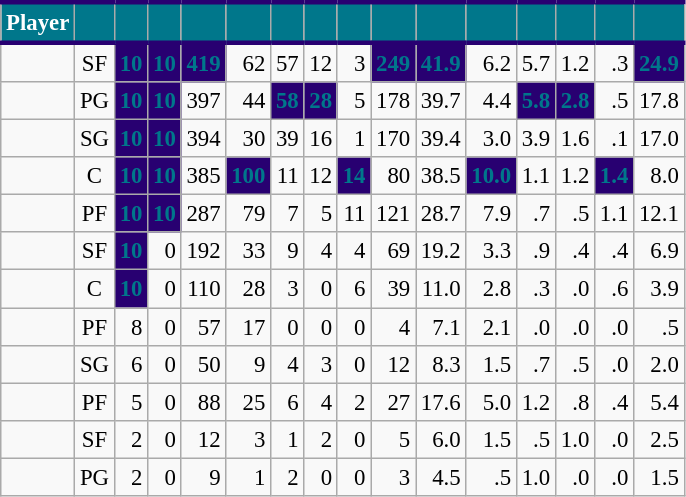<table class="wikitable sortable" style="font-size: 95%; text-align:right;">
<tr>
<th style="background:#00778B; color:#FFFFFF; border-top:#280071 3px solid; border-bottom:#280071 3px solid;">Player</th>
<th style="background:#00778B; color:#FFFFFF; border-top:#280071 3px solid; border-bottom:#280071 3px solid;"></th>
<th style="background:#00778B; color:#FFFFFF; border-top:#280071 3px solid; border-bottom:#280071 3px solid;"></th>
<th style="background:#00778B; color:#FFFFFF; border-top:#280071 3px solid; border-bottom:#280071 3px solid;"></th>
<th style="background:#00778B; color:#FFFFFF; border-top:#280071 3px solid; border-bottom:#280071 3px solid;"></th>
<th style="background:#00778B; color:#FFFFFF; border-top:#280071 3px solid; border-bottom:#280071 3px solid;"></th>
<th style="background:#00778B; color:#FFFFFF; border-top:#280071 3px solid; border-bottom:#280071 3px solid;"></th>
<th style="background:#00778B; color:#FFFFFF; border-top:#280071 3px solid; border-bottom:#280071 3px solid;"></th>
<th style="background:#00778B; color:#FFFFFF; border-top:#280071 3px solid; border-bottom:#280071 3px solid;"></th>
<th style="background:#00778B; color:#FFFFFF; border-top:#280071 3px solid; border-bottom:#280071 3px solid;"></th>
<th style="background:#00778B; color:#FFFFFF; border-top:#280071 3px solid; border-bottom:#280071 3px solid;"></th>
<th style="background:#00778B; color:#FFFFFF; border-top:#280071 3px solid; border-bottom:#280071 3px solid;"></th>
<th style="background:#00778B; color:#FFFFFF; border-top:#280071 3px solid; border-bottom:#280071 3px solid;"></th>
<th style="background:#00778B; color:#FFFFFF; border-top:#280071 3px solid; border-bottom:#280071 3px solid;"></th>
<th style="background:#00778B; color:#FFFFFF; border-top:#280071 3px solid; border-bottom:#280071 3px solid;"></th>
<th style="background:#00778B; color:#FFFFFF; border-top:#280071 3px solid; border-bottom:#280071 3px solid;"></th>
</tr>
<tr>
<td style="text-align:left;"></td>
<td style="text-align:center;">SF</td>
<td style="background:#280071; color:#00778B;"><strong>10</strong></td>
<td style="background:#280071; color:#00778B;"><strong>10</strong></td>
<td style="background:#280071; color:#00778B;"><strong>419</strong></td>
<td>62</td>
<td>57</td>
<td>12</td>
<td>3</td>
<td style="background:#280071; color:#00778B;"><strong>249</strong></td>
<td style="background:#280071; color:#00778B;"><strong>41.9</strong></td>
<td>6.2</td>
<td>5.7</td>
<td>1.2</td>
<td>.3</td>
<td style="background:#280071; color:#00778B;"><strong>24.9</strong></td>
</tr>
<tr>
<td style="text-align:left;"></td>
<td style="text-align:center;">PG</td>
<td style="background:#280071; color:#00778B;"><strong>10</strong></td>
<td style="background:#280071; color:#00778B;"><strong>10</strong></td>
<td>397</td>
<td>44</td>
<td style="background:#280071; color:#00778B;"><strong>58</strong></td>
<td style="background:#280071; color:#00778B;"><strong>28</strong></td>
<td>5</td>
<td>178</td>
<td>39.7</td>
<td>4.4</td>
<td style="background:#280071; color:#00778B;"><strong>5.8</strong></td>
<td style="background:#280071; color:#00778B;"><strong>2.8</strong></td>
<td>.5</td>
<td>17.8</td>
</tr>
<tr>
<td style="text-align:left;"></td>
<td style="text-align:center;">SG</td>
<td style="background:#280071; color:#00778B;"><strong>10</strong></td>
<td style="background:#280071; color:#00778B;"><strong>10</strong></td>
<td>394</td>
<td>30</td>
<td>39</td>
<td>16</td>
<td>1</td>
<td>170</td>
<td>39.4</td>
<td>3.0</td>
<td>3.9</td>
<td>1.6</td>
<td>.1</td>
<td>17.0</td>
</tr>
<tr>
<td style="text-align:left;"></td>
<td style="text-align:center;">C</td>
<td style="background:#280071; color:#00778B;"><strong>10</strong></td>
<td style="background:#280071; color:#00778B;"><strong>10</strong></td>
<td>385</td>
<td style="background:#280071; color:#00778B;"><strong>100</strong></td>
<td>11</td>
<td>12</td>
<td style="background:#280071; color:#00778B;"><strong>14</strong></td>
<td>80</td>
<td>38.5</td>
<td style="background:#280071; color:#00778B;"><strong>10.0</strong></td>
<td>1.1</td>
<td>1.2</td>
<td style="background:#280071; color:#00778B;"><strong>1.4</strong></td>
<td>8.0</td>
</tr>
<tr>
<td style="text-align:left;"></td>
<td style="text-align:center;">PF</td>
<td style="background:#280071; color:#00778B;"><strong>10</strong></td>
<td style="background:#280071; color:#00778B;"><strong>10</strong></td>
<td>287</td>
<td>79</td>
<td>7</td>
<td>5</td>
<td>11</td>
<td>121</td>
<td>28.7</td>
<td>7.9</td>
<td>.7</td>
<td>.5</td>
<td>1.1</td>
<td>12.1</td>
</tr>
<tr>
<td style="text-align:left;"></td>
<td style="text-align:center;">SF</td>
<td style="background:#280071; color:#00778B;"><strong>10</strong></td>
<td>0</td>
<td>192</td>
<td>33</td>
<td>9</td>
<td>4</td>
<td>4</td>
<td>69</td>
<td>19.2</td>
<td>3.3</td>
<td>.9</td>
<td>.4</td>
<td>.4</td>
<td>6.9</td>
</tr>
<tr>
<td style="text-align:left;"></td>
<td style="text-align:center;">C</td>
<td style="background:#280071; color:#00778B;"><strong>10</strong></td>
<td>0</td>
<td>110</td>
<td>28</td>
<td>3</td>
<td>0</td>
<td>6</td>
<td>39</td>
<td>11.0</td>
<td>2.8</td>
<td>.3</td>
<td>.0</td>
<td>.6</td>
<td>3.9</td>
</tr>
<tr>
<td style="text-align:left;"></td>
<td style="text-align:center;">PF</td>
<td>8</td>
<td>0</td>
<td>57</td>
<td>17</td>
<td>0</td>
<td>0</td>
<td>0</td>
<td>4</td>
<td>7.1</td>
<td>2.1</td>
<td>.0</td>
<td>.0</td>
<td>.0</td>
<td>.5</td>
</tr>
<tr>
<td style="text-align:left;"></td>
<td style="text-align:center;">SG</td>
<td>6</td>
<td>0</td>
<td>50</td>
<td>9</td>
<td>4</td>
<td>3</td>
<td>0</td>
<td>12</td>
<td>8.3</td>
<td>1.5</td>
<td>.7</td>
<td>.5</td>
<td>.0</td>
<td>2.0</td>
</tr>
<tr>
<td style="text-align:left;"></td>
<td style="text-align:center;">PF</td>
<td>5</td>
<td>0</td>
<td>88</td>
<td>25</td>
<td>6</td>
<td>4</td>
<td>2</td>
<td>27</td>
<td>17.6</td>
<td>5.0</td>
<td>1.2</td>
<td>.8</td>
<td>.4</td>
<td>5.4</td>
</tr>
<tr>
<td style="text-align:left;"></td>
<td style="text-align:center;">SF</td>
<td>2</td>
<td>0</td>
<td>12</td>
<td>3</td>
<td>1</td>
<td>2</td>
<td>0</td>
<td>5</td>
<td>6.0</td>
<td>1.5</td>
<td>.5</td>
<td>1.0</td>
<td>.0</td>
<td>2.5</td>
</tr>
<tr>
<td style="text-align:left;"></td>
<td style="text-align:center;">PG</td>
<td>2</td>
<td>0</td>
<td>9</td>
<td>1</td>
<td>2</td>
<td>0</td>
<td>0</td>
<td>3</td>
<td>4.5</td>
<td>.5</td>
<td>1.0</td>
<td>.0</td>
<td>.0</td>
<td>1.5</td>
</tr>
</table>
